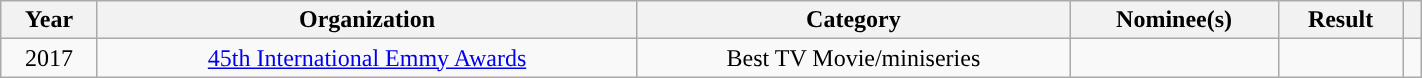<table class="wikitable" width="75%" ; style="text-align:center;">
<tr>
<th>Year</th>
<th>Organization</th>
<th>Category</th>
<th>Nominee(s)</th>
<th>Result</th>
<th></th>
</tr>
<tr>
<td>2017</td>
<td><a href='#'>45th International Emmy Awards</a></td>
<td>Best TV Movie/miniseries</td>
<td></td>
<td></td>
<td></td>
</tr>
</table>
